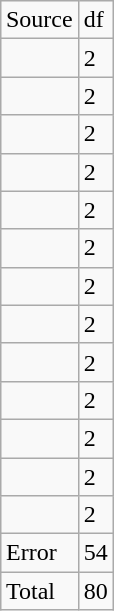<table class="wikitable" style="float:right">
<tr>
<td>Source</td>
<td>df</td>
</tr>
<tr>
<td></td>
<td>2</td>
</tr>
<tr>
<td></td>
<td>2</td>
</tr>
<tr>
<td></td>
<td>2</td>
</tr>
<tr>
<td></td>
<td>2</td>
</tr>
<tr>
<td></td>
<td>2</td>
</tr>
<tr>
<td></td>
<td>2</td>
</tr>
<tr>
<td></td>
<td>2</td>
</tr>
<tr>
<td></td>
<td>2</td>
</tr>
<tr>
<td></td>
<td>2</td>
</tr>
<tr>
<td></td>
<td>2</td>
</tr>
<tr>
<td></td>
<td>2</td>
</tr>
<tr>
<td></td>
<td>2</td>
</tr>
<tr>
<td></td>
<td>2</td>
</tr>
<tr>
<td>Error</td>
<td>54</td>
</tr>
<tr>
<td>Total</td>
<td>80</td>
</tr>
</table>
